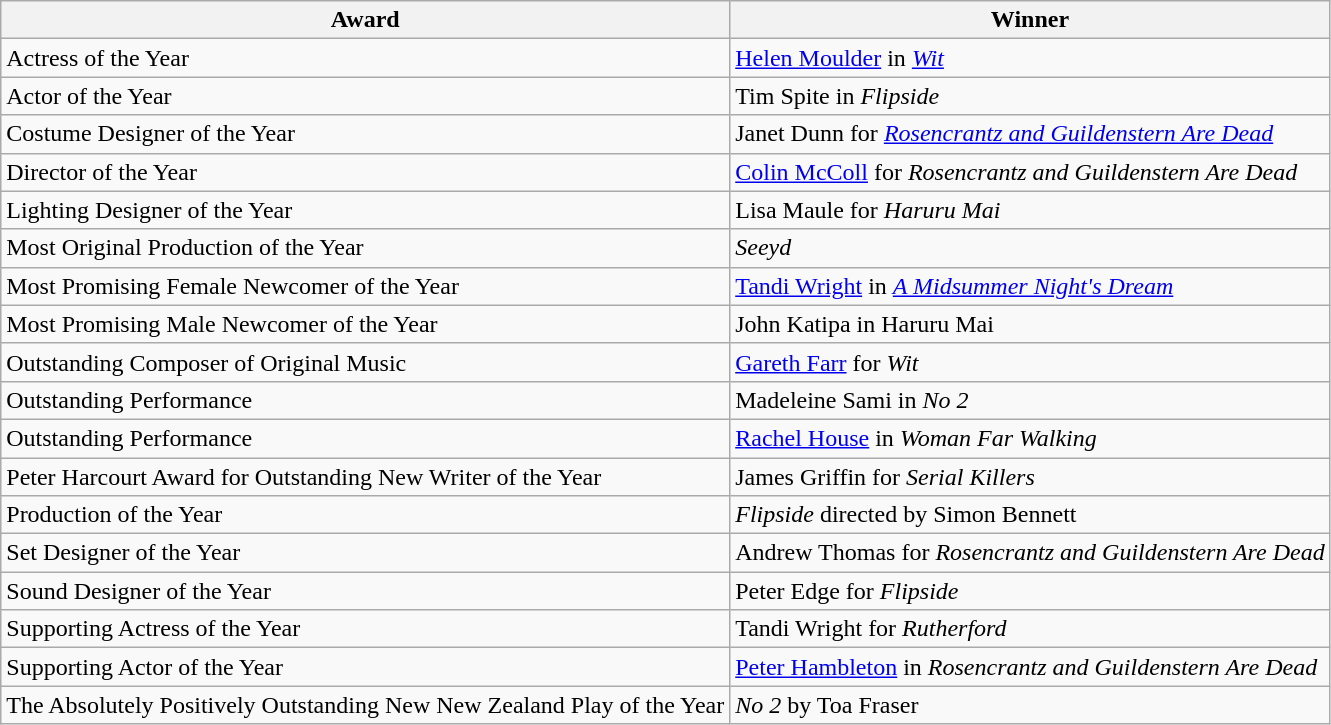<table class="wikitable sortable">
<tr>
<th>Award</th>
<th>Winner</th>
</tr>
<tr>
<td>Actress of the Year</td>
<td><a href='#'>Helen Moulder</a> in <em><a href='#'>Wit</a></em></td>
</tr>
<tr>
<td>Actor of the Year</td>
<td>Tim Spite in <em>Flipside</em></td>
</tr>
<tr>
<td>Costume Designer of the Year</td>
<td>Janet Dunn for <em><a href='#'>Rosencrantz and Guildenstern Are Dead</a></em></td>
</tr>
<tr>
<td>Director of the Year</td>
<td><a href='#'>Colin McColl</a> for <em>Rosencrantz and Guildenstern Are Dead</em></td>
</tr>
<tr>
<td>Lighting Designer of the Year</td>
<td>Lisa Maule for <em>Haruru Mai</em></td>
</tr>
<tr>
<td>Most Original Production of the Year</td>
<td><em>Seeyd</em></td>
</tr>
<tr>
<td>Most Promising Female Newcomer of the Year</td>
<td><a href='#'>Tandi Wright</a> in <em><a href='#'>A Midsummer Night's Dream</a></em></td>
</tr>
<tr>
<td>Most Promising Male Newcomer of the Year</td>
<td>John Katipa in Haruru Mai</td>
</tr>
<tr>
<td>Outstanding Composer of Original Music</td>
<td><a href='#'>Gareth Farr</a> for <em>Wit</em></td>
</tr>
<tr>
<td>Outstanding Performance</td>
<td>Madeleine Sami in <em>No 2</em></td>
</tr>
<tr>
<td>Outstanding Performance</td>
<td><a href='#'>Rachel House</a> in <em>Woman Far Walking</em></td>
</tr>
<tr>
<td>Peter Harcourt Award for Outstanding New Writer of the Year</td>
<td>James Griffin for <em>Serial Killers</em></td>
</tr>
<tr>
<td>Production of the Year</td>
<td><em>Flipside</em> directed by Simon Bennett</td>
</tr>
<tr>
<td>Set Designer of the Year</td>
<td>Andrew Thomas for <em>Rosencrantz and Guildenstern Are Dead</em></td>
</tr>
<tr>
<td>Sound Designer of the Year</td>
<td>Peter Edge for <em>Flipside</em></td>
</tr>
<tr>
<td>Supporting Actress of the Year</td>
<td>Tandi Wright for <em>Rutherford</em></td>
</tr>
<tr>
<td>Supporting Actor of the Year</td>
<td><a href='#'>Peter Hambleton</a> in <em>Rosencrantz and Guildenstern Are Dead</em></td>
</tr>
<tr>
<td>The Absolutely Positively Outstanding New New Zealand Play of the Year</td>
<td><em>No 2</em> by Toa Fraser</td>
</tr>
</table>
